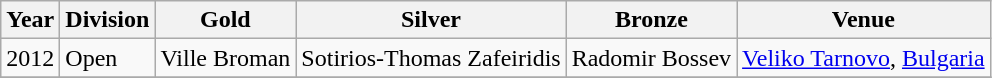<table class="wikitable sortable" style="text-align: left;">
<tr>
<th>Year</th>
<th>Division</th>
<th> Gold</th>
<th> Silver</th>
<th> Bronze</th>
<th>Venue</th>
</tr>
<tr>
<td>2012</td>
<td>Open</td>
<td> Ville Broman</td>
<td> Sotirios-Thomas Zafeiridis</td>
<td> Radomir Bossev</td>
<td><a href='#'>Veliko Tarnovo</a>, <a href='#'>Bulgaria</a></td>
</tr>
<tr>
</tr>
</table>
